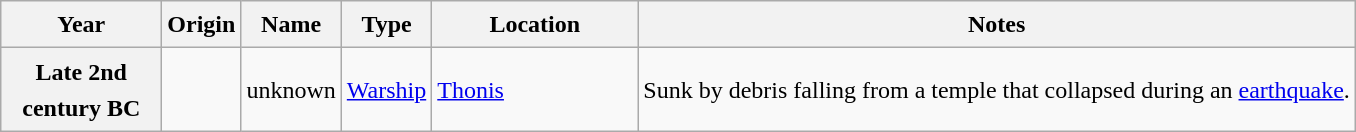<table class="wikitable" style="font-size:1.00em; line-height:1.5em;">
<tr>
<th width="100">Year</th>
<th>Origin</th>
<th>Name</th>
<th>Type</th>
<th width="130">Location</th>
<th>Notes</th>
</tr>
<tr>
<th>Late 2nd century BC</th>
<td></td>
<td>unknown</td>
<td><a href='#'>Warship</a></td>
<td><a href='#'>Thonis</a></td>
<td>Sunk by debris falling from a temple that collapsed during an <a href='#'>earthquake</a>.</td>
</tr>
</table>
